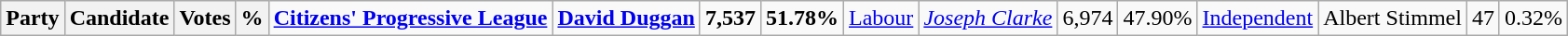<table class="wikitable">
<tr>
<th colspan="2">Party</th>
<th>Candidate</th>
<th>Votes</th>
<th>%<br></th>
<td><strong><a href='#'>Citizens' Progressive League</a></strong></td>
<td><strong><a href='#'>David Duggan</a></strong></td>
<td align="right"><strong>7,537</strong></td>
<td align="right"><strong>51.78%</strong><br></td>
<td><a href='#'>Labour</a></td>
<td><em><a href='#'>Joseph Clarke</a></em></td>
<td align="right">6,974</td>
<td align="right">47.90%<br></td>
<td><a href='#'>Independent</a></td>
<td>Albert Stimmel</td>
<td align="right">47</td>
<td align="right">0.32%</td>
</tr>
</table>
